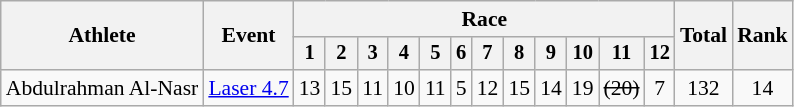<table class=wikitable style=font-size:90%;text-align:center>
<tr>
<th rowspan="2">Athlete</th>
<th rowspan="2">Event</th>
<th colspan=12>Race</th>
<th rowspan=2>Total</th>
<th rowspan=2>Rank</th>
</tr>
<tr style="font-size:95%">
<th>1</th>
<th>2</th>
<th>3</th>
<th>4</th>
<th>5</th>
<th>6</th>
<th>7</th>
<th>8</th>
<th>9</th>
<th>10</th>
<th>11</th>
<th>12</th>
</tr>
<tr>
<td align=left>Abdulrahman Al-Nasr</td>
<td align=left><a href='#'>Laser 4.7</a></td>
<td>13</td>
<td>15</td>
<td>11</td>
<td>10</td>
<td>11</td>
<td>5</td>
<td>12</td>
<td>15</td>
<td>14</td>
<td>19</td>
<td><s>(20)</s></td>
<td>7</td>
<td>132</td>
<td>14</td>
</tr>
</table>
